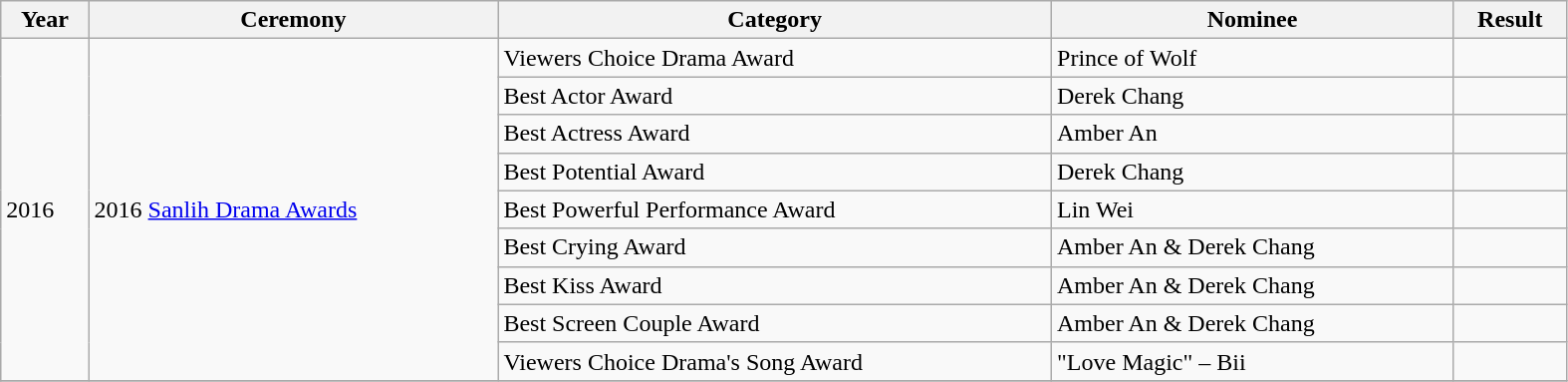<table class="wikitable" width="83%">
<tr>
<th>Year</th>
<th>Ceremony</th>
<th>Category</th>
<th>Nominee</th>
<th>Result</th>
</tr>
<tr>
<td rowspan=9>2016</td>
<td rowspan=9>2016 <a href='#'>Sanlih Drama Awards</a></td>
<td>Viewers Choice Drama Award</td>
<td>Prince of Wolf</td>
<td></td>
</tr>
<tr>
<td>Best Actor Award</td>
<td>Derek Chang</td>
<td></td>
</tr>
<tr>
<td>Best Actress Award</td>
<td>Amber An</td>
<td></td>
</tr>
<tr>
<td>Best Potential Award</td>
<td>Derek Chang</td>
<td></td>
</tr>
<tr>
<td>Best Powerful Performance Award</td>
<td>Lin Wei</td>
<td></td>
</tr>
<tr>
<td>Best Crying Award</td>
<td>Amber An & Derek Chang</td>
<td></td>
</tr>
<tr>
<td>Best Kiss Award</td>
<td>Amber An & Derek Chang</td>
<td></td>
</tr>
<tr>
<td>Best Screen Couple Award</td>
<td>Amber An & Derek Chang</td>
<td></td>
</tr>
<tr>
<td>Viewers Choice Drama's Song Award</td>
<td>"Love Magic" – Bii</td>
<td></td>
</tr>
<tr>
</tr>
</table>
